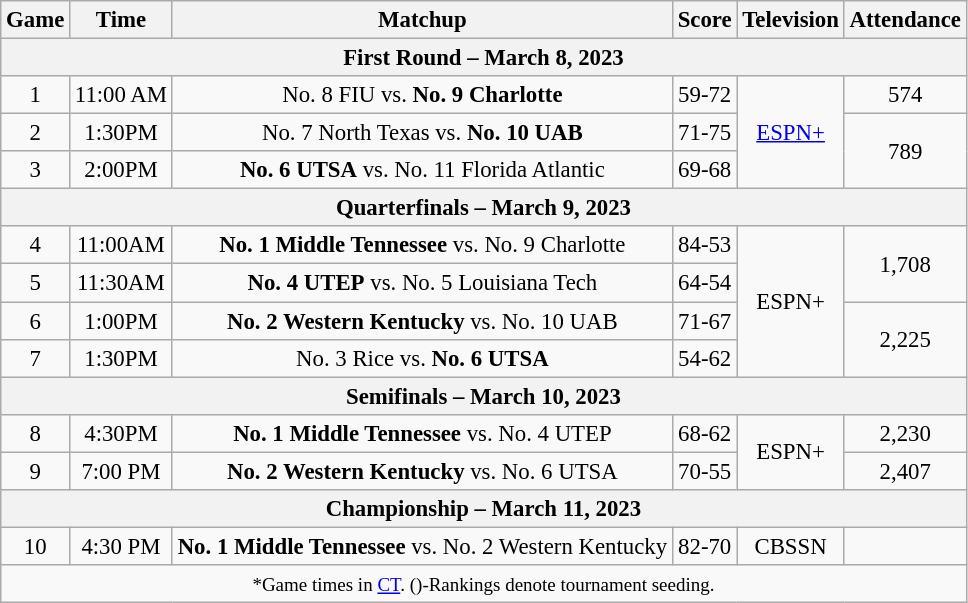<table class="wikitable" style="font-size: 95%;text-align:center">
<tr>
<th>Game</th>
<th>Time</th>
<th>Matchup</th>
<th>Score</th>
<th>Television</th>
<th>Attendance</th>
</tr>
<tr>
<th colspan="8">First Round – March 8, 2023</th>
</tr>
<tr>
<td>1</td>
<td>11:00 AM</td>
<td>No. 8 FIU vs. <strong>No. 9 Charlotte</strong></td>
<td>59-72</td>
<td rowspan=3><a href='#'>ESPN+</a></td>
<td>574</td>
</tr>
<tr>
<td>2</td>
<td>1:30PM</td>
<td>No. 7 North Texas vs. <strong>No. 10 UAB</strong></td>
<td>71-75</td>
<td rowspan=2>789</td>
</tr>
<tr>
<td>3</td>
<td>2:00PM</td>
<td><strong>No. 6 UTSA</strong> vs. No. 11 Florida Atlantic</td>
<td>69-68</td>
</tr>
<tr>
<th colspan="8">Quarterfinals – March 9, 2023</th>
</tr>
<tr>
<td>4</td>
<td>11:00AM</td>
<td><strong>No. 1 Middle Tennessee</strong> vs. No. 9 Charlotte</td>
<td>84-53</td>
<td rowspan=4>ESPN+</td>
<td rowspan=2>1,708</td>
</tr>
<tr>
<td>5</td>
<td>11:30AM</td>
<td><strong>No. 4 UTEP</strong> vs. No. 5 Louisiana Tech</td>
<td>64-54</td>
</tr>
<tr>
<td>6</td>
<td>1:00PM</td>
<td><strong>No. 2 Western Kentucky</strong> vs. No. 10 UAB</td>
<td>71-67</td>
<td rowspan=2>2,225</td>
</tr>
<tr>
<td>7</td>
<td>1:30PM</td>
<td>No. 3 Rice vs. <strong>No. 6 UTSA</strong></td>
<td>54-62</td>
</tr>
<tr>
<th colspan="8">Semifinals – March 10, 2023</th>
</tr>
<tr>
<td>8</td>
<td>4:30PM</td>
<td><strong>No. 1 Middle Tennessee</strong> vs. No. 4 UTEP</td>
<td>68-62</td>
<td rowspan=2>ESPN+</td>
<td>2,230</td>
</tr>
<tr>
<td>9</td>
<td>7:00 PM</td>
<td><strong>No. 2 Western Kentucky</strong> vs. No. 6 UTSA</td>
<td>70-55</td>
<td>2,407</td>
</tr>
<tr>
<th colspan="8">Championship – March 11, 2023</th>
</tr>
<tr>
<td>10</td>
<td>4:30 PM</td>
<td><strong>No. 1 Middle Tennessee</strong> vs. No. 2 Western Kentucky</td>
<td>82-70</td>
<td>CBSSN</td>
<td></td>
</tr>
<tr>
<td colspan="7"><small>*Game times in <a href='#'>CT</a>. ()-Rankings denote tournament seeding.</small></td>
</tr>
</table>
